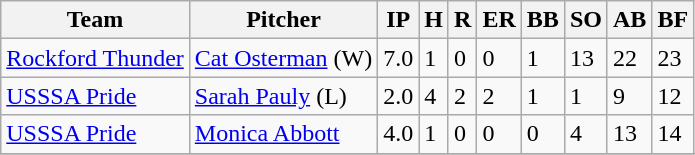<table class="wikitable">
<tr>
<th>Team</th>
<th>Pitcher</th>
<th>IP</th>
<th>H</th>
<th>R</th>
<th>ER</th>
<th>BB</th>
<th>SO</th>
<th>AB</th>
<th>BF</th>
</tr>
<tr>
<td><a href='#'>Rockford Thunder</a></td>
<td><a href='#'>Cat Osterman</a> (W)</td>
<td>7.0</td>
<td>1</td>
<td>0</td>
<td>0</td>
<td>1</td>
<td>13</td>
<td>22</td>
<td>23</td>
</tr>
<tr>
<td><a href='#'>USSSA Pride</a></td>
<td><a href='#'>Sarah Pauly</a> (L)</td>
<td>2.0</td>
<td>4</td>
<td>2</td>
<td>2</td>
<td>1</td>
<td>1</td>
<td>9</td>
<td>12</td>
</tr>
<tr>
<td><a href='#'>USSSA Pride</a></td>
<td><a href='#'>Monica Abbott</a></td>
<td>4.0</td>
<td>1</td>
<td>0</td>
<td>0</td>
<td>0</td>
<td>4</td>
<td>13</td>
<td>14</td>
</tr>
<tr>
</tr>
</table>
